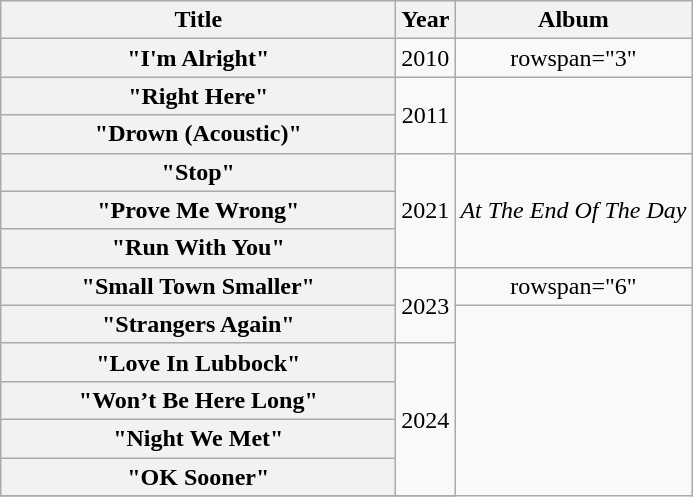<table class="wikitable plainrowheaders" style="text-align:center">
<tr>
<th scope="col" style="width:16em;">Title</th>
<th scope="col">Year</th>
<th scope="col">Album</th>
</tr>
<tr>
<th scope="row">"I'm Alright"</th>
<td>2010</td>
<td>rowspan="3" </td>
</tr>
<tr>
<th scope="row">"Right Here"</th>
<td rowspan="2">2011</td>
</tr>
<tr>
<th scope="row">"Drown (Acoustic)"</th>
</tr>
<tr>
<th scope="row">"Stop"</th>
<td rowspan="3">2021</td>
<td rowspan="3"><em>At The End Of The Day</em></td>
</tr>
<tr>
<th scope="row">"Prove Me Wrong"</th>
</tr>
<tr>
<th scope="row">"Run With You"</th>
</tr>
<tr>
<th scope="row">"Small Town Smaller"</th>
<td rowspan="2">2023</td>
<td>rowspan="6" </td>
</tr>
<tr>
<th scope="row">"Strangers Again"</th>
</tr>
<tr>
<th scope="row">"Love In Lubbock"</th>
<td rowspan="4">2024</td>
</tr>
<tr>
<th scope="row">"Won’t Be Here Long"</th>
</tr>
<tr>
<th scope="row">"Night We Met"</th>
</tr>
<tr>
<th scope="row">"OK Sooner"</th>
</tr>
<tr>
</tr>
</table>
